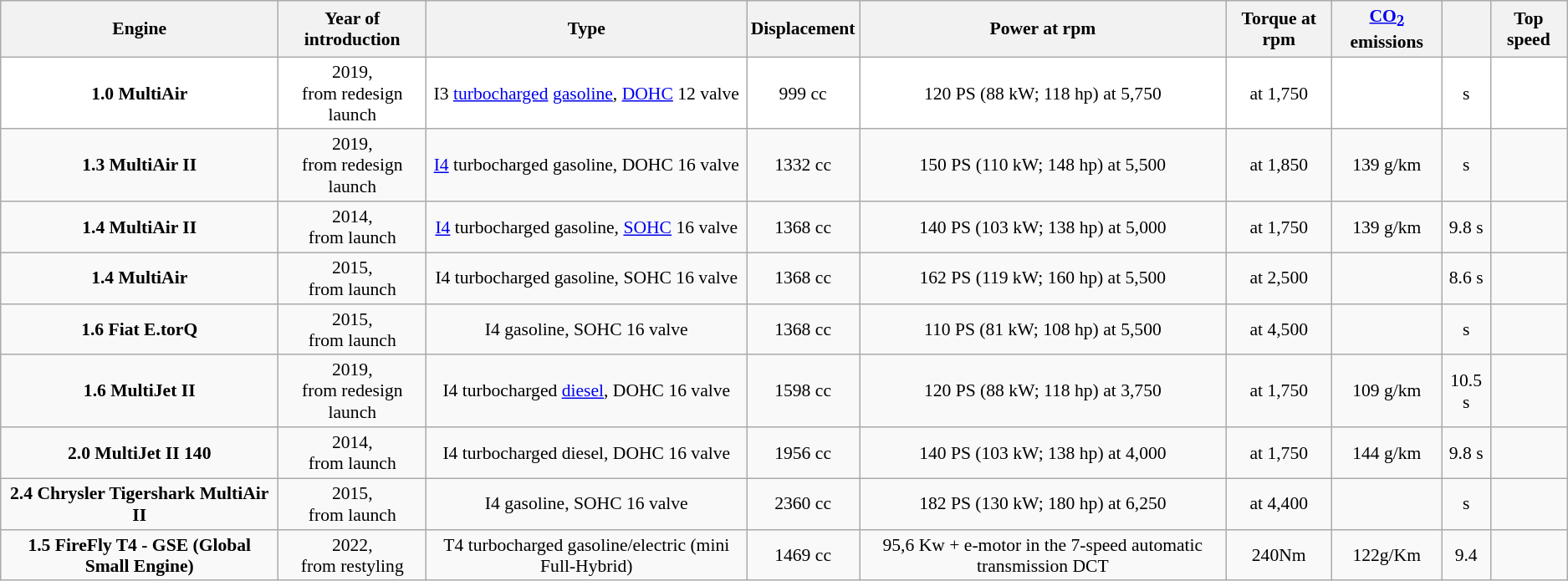<table class="wikitable" style="text-align:center; font-size:90%;">
<tr>
<th>Engine</th>
<th>Year of introduction</th>
<th>Type</th>
<th>Displacement</th>
<th>Power at rpm</th>
<th>Torque at rpm</th>
<th><a href='#'>CO<sub>2</sub></a> emissions</th>
<th></th>
<th>Top speed</th>
</tr>
<tr style="background:#fff;">
<td><strong>1.0 MultiAir</strong></td>
<td>2019,<br>from redesign launch</td>
<td>I3 <a href='#'>turbocharged</a> <a href='#'>gasoline</a>, <a href='#'>DOHC</a> 12 valve</td>
<td>999 cc</td>
<td>120 PS (88 kW; 118 hp) at 5,750</td>
<td> at 1,750</td>
<td></td>
<td>s</td>
<td></td>
</tr>
<tr>
<td><strong>1.3 MultiAir II</strong></td>
<td>2019,<br>from redesign launch</td>
<td><a href='#'>I4</a> turbocharged gasoline, DOHC 16 valve</td>
<td>1332 cc</td>
<td>150 PS (110 kW; 148 hp) at 5,500</td>
<td> at 1,850</td>
<td>139 g/km</td>
<td>s</td>
<td></td>
</tr>
<tr>
<td><strong>1.4 MultiAir II</strong></td>
<td>2014,<br>from launch</td>
<td><a href='#'>I4</a> turbocharged gasoline, <a href='#'>SOHC</a> 16 valve</td>
<td>1368 cc</td>
<td>140 PS (103 kW; 138 hp) at 5,000</td>
<td> at 1,750</td>
<td>139 g/km</td>
<td>9.8 s</td>
<td></td>
</tr>
<tr>
<td><strong>1.4 MultiAir</strong></td>
<td>2015,<br>from launch</td>
<td>I4 turbocharged gasoline, SOHC 16 valve</td>
<td>1368 cc</td>
<td>162 PS (119 kW; 160 hp) at 5,500</td>
<td> at 2,500</td>
<td></td>
<td>8.6 s</td>
<td></td>
</tr>
<tr>
<td><strong>1.6 Fiat E.torQ</strong></td>
<td>2015,<br>from launch</td>
<td>I4 gasoline, SOHC 16 valve</td>
<td>1368 cc</td>
<td>110 PS (81 kW; 108 hp) at 5,500</td>
<td> at 4,500</td>
<td></td>
<td>s</td>
<td></td>
</tr>
<tr>
<td><strong>1.6 MultiJet II</strong></td>
<td>2019,<br>from redesign launch</td>
<td>I4 turbocharged <a href='#'>diesel</a>, DOHC 16 valve</td>
<td>1598 cc</td>
<td>120 PS (88 kW; 118 hp) at 3,750</td>
<td> at 1,750</td>
<td>109 g/km</td>
<td>10.5 s</td>
<td></td>
</tr>
<tr>
<td><strong>2.0 MultiJet II 140</strong></td>
<td>2014,<br>from launch</td>
<td>I4 turbocharged diesel, DOHC 16 valve</td>
<td>1956 cc</td>
<td>140 PS (103 kW; 138 hp) at 4,000</td>
<td> at 1,750</td>
<td>144 g/km</td>
<td>9.8 s</td>
<td></td>
</tr>
<tr>
<td><strong>2.4 Chrysler Tigershark MultiAir II</strong></td>
<td>2015,<br>from launch</td>
<td>I4 gasoline, SOHC 16 valve</td>
<td>2360 cc</td>
<td>182 PS (130 kW; 180 hp) at 6,250</td>
<td> at 4,400</td>
<td></td>
<td>s</td>
<td></td>
</tr>
<tr>
<td><strong>1.5 FireFly T4 - GSE (Global Small Engine)</strong></td>
<td>2022,<br>from restyling</td>
<td>T4 turbocharged gasoline/electric (mini Full-Hybrid)</td>
<td>1469 cc</td>
<td>95,6 Kw + e-motor in the 7-speed automatic transmission DCT</td>
<td>240Nm</td>
<td>122g/Km</td>
<td>9.4</td>
<td 194></td>
</tr>
</table>
